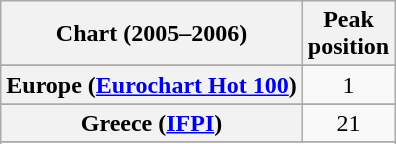<table class="wikitable sortable plainrowheaders" style="text-align:center">
<tr>
<th>Chart (2005–2006)</th>
<th>Peak<br>position</th>
</tr>
<tr>
</tr>
<tr>
</tr>
<tr>
</tr>
<tr>
</tr>
<tr>
</tr>
<tr>
<th scope="row">Europe (<a href='#'>Eurochart Hot 100</a>)</th>
<td>1</td>
</tr>
<tr>
</tr>
<tr>
</tr>
<tr>
</tr>
<tr>
<th scope="row">Greece (<a href='#'>IFPI</a>)</th>
<td>21</td>
</tr>
<tr>
</tr>
<tr>
</tr>
<tr>
</tr>
<tr>
</tr>
<tr>
</tr>
<tr>
</tr>
<tr>
</tr>
<tr>
</tr>
<tr>
</tr>
<tr>
</tr>
<tr>
</tr>
<tr>
</tr>
<tr>
</tr>
<tr>
</tr>
</table>
